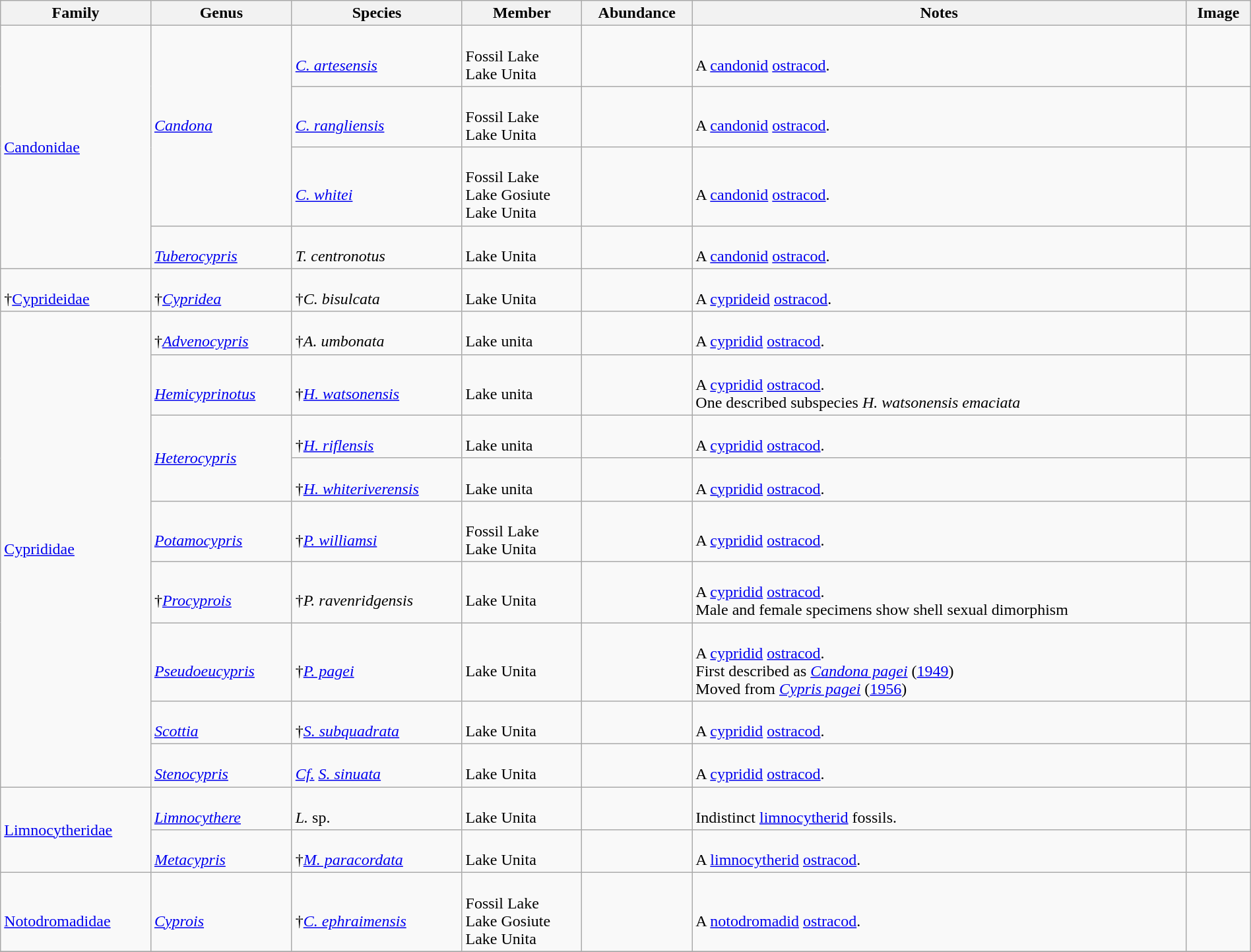<table class="wikitable" style="margin:auto;width:100%;">
<tr>
<th>Family</th>
<th>Genus</th>
<th>Species</th>
<th>Member</th>
<th>Abundance</th>
<th>Notes</th>
<th>Image</th>
</tr>
<tr>
<td rowspan=4><a href='#'>Candonidae</a></td>
<td rowspan=3><em><a href='#'>Candona</a></em></td>
<td><br><em><a href='#'>C. artesensis</a></em> </td>
<td><br>Fossil Lake<br>
Lake Unita</td>
<td></td>
<td><br>A <a href='#'>candonid</a> <a href='#'>ostracod</a>.</td>
<td></td>
</tr>
<tr>
<td><br><em><a href='#'>C. rangliensis</a></em> </td>
<td><br>Fossil Lake<br>
Lake Unita</td>
<td></td>
<td><br>A <a href='#'>candonid</a> <a href='#'>ostracod</a>.</td>
<td></td>
</tr>
<tr>
<td><br><em><a href='#'>C. whitei</a></em> </td>
<td><br>Fossil Lake<br>
Lake Gosiute<br>
Lake Unita</td>
<td></td>
<td><br>A <a href='#'>candonid</a> <a href='#'>ostracod</a>.</td>
<td></td>
</tr>
<tr>
<td><br><em><a href='#'>Tuberocypris</a></em></td>
<td><br><em>T. centronotus</em> </td>
<td><br>Lake Unita</td>
<td></td>
<td><br>A <a href='#'>candonid</a> <a href='#'>ostracod</a>.</td>
<td></td>
</tr>
<tr>
<td><br>†<a href='#'>Cyprideidae</a></td>
<td><br>†<em><a href='#'>Cypridea</a></em></td>
<td><br>†<em>C. bisulcata</em> </td>
<td><br>Lake Unita</td>
<td></td>
<td><br>A <a href='#'>cyprideid</a> <a href='#'>ostracod</a>.</td>
<td></td>
</tr>
<tr>
<td rowspan=9><a href='#'>Cyprididae</a></td>
<td><br>†<em><a href='#'>Advenocypris</a></em></td>
<td><br>†<em>A. umbonata</em> </td>
<td><br>Lake unita</td>
<td></td>
<td><br>A <a href='#'>cypridid</a> <a href='#'>ostracod</a>.</td>
<td></td>
</tr>
<tr>
<td><br><em><a href='#'>Hemicyprinotus</a></em></td>
<td><br>†<em><a href='#'>H. watsonensis</a></em> </td>
<td><br>Lake unita</td>
<td></td>
<td><br>A <a href='#'>cypridid</a> <a href='#'>ostracod</a>.<br>One described subspecies <em>H. watsonensis emaciata</em></td>
<td></td>
</tr>
<tr>
<td rowspan=2><em><a href='#'>Heterocypris</a></em></td>
<td><br>†<em><a href='#'>H. riflensis</a></em> </td>
<td><br>Lake unita</td>
<td></td>
<td><br>A <a href='#'>cypridid</a> <a href='#'>ostracod</a>.</td>
<td></td>
</tr>
<tr>
<td><br>†<em><a href='#'>H. whiteriverensis</a></em> </td>
<td><br>Lake unita</td>
<td></td>
<td><br>A <a href='#'>cypridid</a> <a href='#'>ostracod</a>.</td>
<td></td>
</tr>
<tr>
<td><br><em><a href='#'>Potamocypris</a></em></td>
<td><br>†<em><a href='#'>P. williamsi</a></em> </td>
<td><br>Fossil Lake<br>
Lake Unita</td>
<td></td>
<td><br>A <a href='#'>cypridid</a> <a href='#'>ostracod</a>.</td>
<td></td>
</tr>
<tr>
<td><br>†<em><a href='#'>Procyprois</a></em></td>
<td><br>†<em>P. ravenridgensis</em> </td>
<td><br>Lake Unita</td>
<td></td>
<td><br>A <a href='#'>cypridid</a> <a href='#'>ostracod</a>.<br>Male and female specimens show shell sexual dimorphism</td>
<td></td>
</tr>
<tr>
<td><br><em><a href='#'>Pseudoeucypris</a></em></td>
<td><br>†<em><a href='#'>P. pagei</a></em> </td>
<td><br>Lake Unita</td>
<td></td>
<td><br>A <a href='#'>cypridid</a> <a href='#'>ostracod</a>.<br>First described as <em><a href='#'>Candona pagei</a></em> (<a href='#'>1949</a>)<br>Moved from <em><a href='#'>Cypris pagei</a></em> (<a href='#'>1956</a>)</td>
<td></td>
</tr>
<tr>
<td><br><em><a href='#'>Scottia</a></em></td>
<td><br>†<em><a href='#'>S. subquadrata</a></em> </td>
<td><br>Lake Unita</td>
<td></td>
<td><br>A <a href='#'>cypridid</a> <a href='#'>ostracod</a>.</td>
<td></td>
</tr>
<tr>
<td><br><em><a href='#'>Stenocypris</a></em></td>
<td><br><em><a href='#'>Cf.</a></em> <em><a href='#'>S. sinuata</a></em> </td>
<td><br>Lake Unita</td>
<td></td>
<td><br>A <a href='#'>cypridid</a> <a href='#'>ostracod</a>.</td>
<td></td>
</tr>
<tr>
<td rowspan=2><a href='#'>Limnocytheridae</a></td>
<td><br><em><a href='#'>Limnocythere</a></em></td>
<td><br><em>L.</em> sp.</td>
<td><br>Lake Unita</td>
<td></td>
<td><br>Indistinct <a href='#'>limnocytherid</a> fossils.</td>
<td></td>
</tr>
<tr>
<td><br><em><a href='#'>Metacypris</a></em></td>
<td><br>†<em><a href='#'>M. paracordata</a></em> </td>
<td><br>Lake Unita</td>
<td></td>
<td><br>A <a href='#'>limnocytherid</a> <a href='#'>ostracod</a>.</td>
<td></td>
</tr>
<tr>
<td><br><a href='#'>Notodromadidae</a></td>
<td><br><em><a href='#'>Cyprois</a></em></td>
<td><br>†<em><a href='#'>C. ephraimensis</a></em> </td>
<td><br>Fossil Lake<br>
Lake Gosiute<br>
Lake Unita</td>
<td></td>
<td><br>A <a href='#'>notodromadid</a> <a href='#'>ostracod</a>.</td>
<td></td>
</tr>
<tr>
</tr>
</table>
